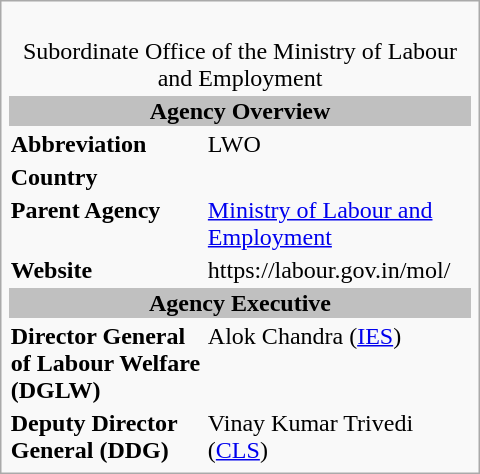<table class="infobox" style="width:20em;">
<tr>
<td colspan=2 style="text-align:center;"> <br> Subordinate Office of the Ministry of Labour and Employment</td>
</tr>
<tr>
<th colspan=2 bgcolor="#C0C0C0" style="text-align:center;">Agency Overview</th>
</tr>
<tr>
<td><strong>Abbreviation</strong></td>
<td>LWO</td>
</tr>
<tr>
<td><strong>Country</strong></td>
<td></td>
</tr>
<tr>
<td><strong>Parent Agency</strong></td>
<td><a href='#'>Ministry of Labour and Employment</a></td>
</tr>
<tr>
<td><strong>Website</strong></td>
<td>https://labour.gov.in/mol/</td>
</tr>
<tr>
<th colspan=2 style="text-align:center;" bgcolor="#C0C0C0">Agency Executive</th>
</tr>
<tr>
<td><strong>Director General of Labour Welfare (DGLW)</strong></td>
<td>Alok Chandra (<a href='#'>IES</a>)</td>
</tr>
<tr>
<td><strong>Deputy Director General (DDG)</strong></td>
<td>Vinay Kumar Trivedi (<a href='#'>CLS</a>)</td>
</tr>
</table>
